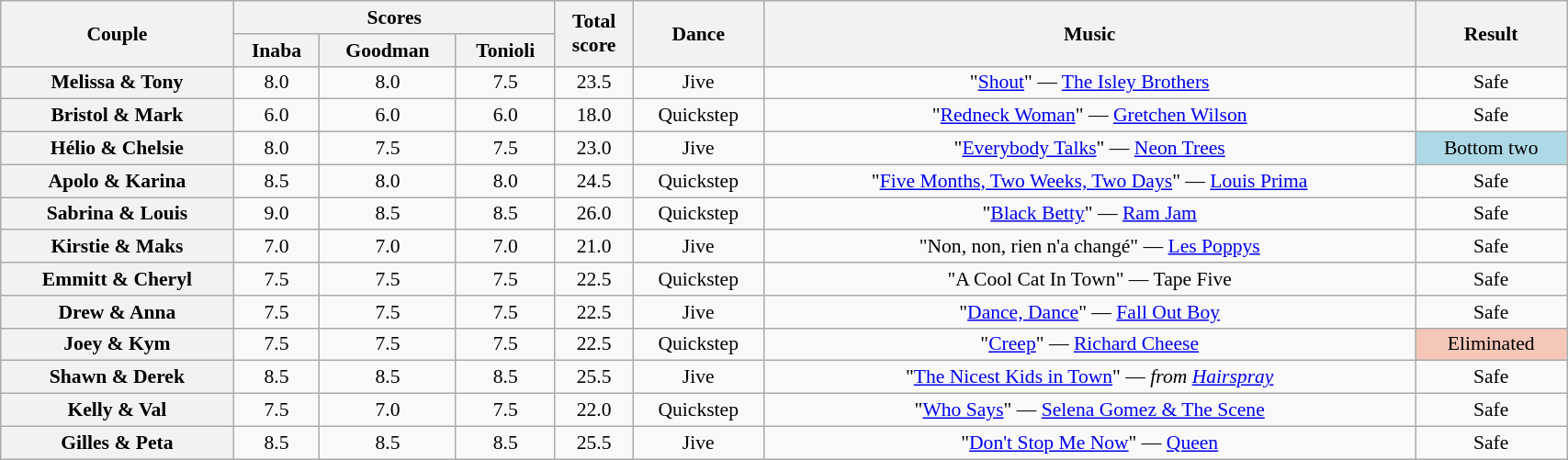<table class="wikitable sortable" style="text-align:center; font-size:90%; width:90%">
<tr>
<th scope="col" rowspan=2>Couple</th>
<th scope="col" colspan=3 class="unsortable">Scores</th>
<th scope="col" rowspan=2>Total<br>score</th>
<th scope="col" rowspan=2>Dance</th>
<th scope="col" rowspan=2 class="unsortable">Music</th>
<th scope="col" rowspan=2 class="unsortable">Result</th>
</tr>
<tr>
<th class="unsortable">Inaba</th>
<th class="unsortable">Goodman</th>
<th class="unsortable">Tonioli</th>
</tr>
<tr>
<th scope="row">Melissa & Tony</th>
<td>8.0</td>
<td>8.0</td>
<td>7.5</td>
<td>23.5</td>
<td>Jive</td>
<td>"<a href='#'>Shout</a>" — <a href='#'>The Isley Brothers</a></td>
<td>Safe</td>
</tr>
<tr>
<th scope="row">Bristol & Mark</th>
<td>6.0</td>
<td>6.0</td>
<td>6.0</td>
<td>18.0</td>
<td>Quickstep</td>
<td>"<a href='#'>Redneck Woman</a>" — <a href='#'>Gretchen Wilson</a></td>
<td>Safe</td>
</tr>
<tr>
<th scope="row">Hélio & Chelsie</th>
<td>8.0</td>
<td>7.5</td>
<td>7.5</td>
<td>23.0</td>
<td>Jive</td>
<td>"<a href='#'>Everybody Talks</a>" — <a href='#'>Neon Trees</a></td>
<td bgcolor=lightblue>Bottom two</td>
</tr>
<tr>
<th scope="row">Apolo & Karina</th>
<td>8.5</td>
<td>8.0</td>
<td>8.0</td>
<td>24.5</td>
<td>Quickstep</td>
<td>"<a href='#'>Five Months, Two Weeks, Two Days</a>" — <a href='#'>Louis Prima</a></td>
<td>Safe</td>
</tr>
<tr>
<th scope="row">Sabrina & Louis</th>
<td>9.0</td>
<td>8.5</td>
<td>8.5</td>
<td>26.0</td>
<td>Quickstep</td>
<td>"<a href='#'>Black Betty</a>" — <a href='#'>Ram Jam</a></td>
<td>Safe</td>
</tr>
<tr>
<th scope="row">Kirstie & Maks</th>
<td>7.0</td>
<td>7.0</td>
<td>7.0</td>
<td>21.0</td>
<td>Jive</td>
<td>"Non, non, rien n'a changé" — <a href='#'>Les Poppys</a></td>
<td>Safe</td>
</tr>
<tr>
<th scope="row">Emmitt & Cheryl</th>
<td>7.5</td>
<td>7.5</td>
<td>7.5</td>
<td>22.5</td>
<td>Quickstep</td>
<td>"A Cool Cat In Town" — Tape Five</td>
<td>Safe</td>
</tr>
<tr>
<th scope="row">Drew & Anna</th>
<td>7.5</td>
<td>7.5</td>
<td>7.5</td>
<td>22.5</td>
<td>Jive</td>
<td>"<a href='#'>Dance, Dance</a>" — <a href='#'>Fall Out Boy</a></td>
<td>Safe</td>
</tr>
<tr>
<th scope="row">Joey & Kym</th>
<td>7.5</td>
<td>7.5</td>
<td>7.5</td>
<td>22.5</td>
<td>Quickstep</td>
<td>"<a href='#'>Creep</a>" — <a href='#'>Richard Cheese</a></td>
<td bgcolor=f4c7b8>Eliminated</td>
</tr>
<tr>
<th scope="row">Shawn & Derek</th>
<td>8.5</td>
<td>8.5</td>
<td>8.5</td>
<td>25.5</td>
<td>Jive</td>
<td>"<a href='#'>The Nicest Kids in Town</a>" — <em>from <a href='#'>Hairspray</a></em></td>
<td>Safe</td>
</tr>
<tr>
<th scope="row">Kelly & Val</th>
<td>7.5</td>
<td>7.0</td>
<td>7.5</td>
<td>22.0</td>
<td>Quickstep</td>
<td>"<a href='#'>Who Says</a>" — <a href='#'>Selena Gomez & The Scene</a></td>
<td>Safe</td>
</tr>
<tr>
<th scope="row">Gilles & Peta</th>
<td>8.5</td>
<td>8.5</td>
<td>8.5</td>
<td>25.5</td>
<td>Jive</td>
<td>"<a href='#'>Don't Stop Me Now</a>" — <a href='#'>Queen</a></td>
<td>Safe</td>
</tr>
</table>
